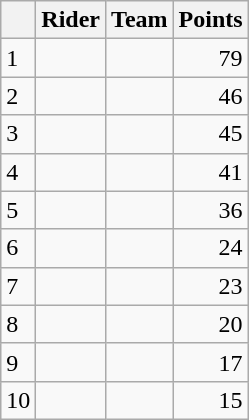<table class="wikitable">
<tr>
<th></th>
<th>Rider</th>
<th>Team</th>
<th>Points</th>
</tr>
<tr>
<td>1</td>
<td> </td>
<td></td>
<td align=right>79</td>
</tr>
<tr>
<td>2</td>
<td></td>
<td></td>
<td align=right>46</td>
</tr>
<tr>
<td>3</td>
<td> </td>
<td></td>
<td align=right>45</td>
</tr>
<tr>
<td>4</td>
<td></td>
<td></td>
<td align=right>41</td>
</tr>
<tr>
<td>5</td>
<td></td>
<td></td>
<td align=right>36</td>
</tr>
<tr>
<td>6</td>
<td></td>
<td></td>
<td align=right>24</td>
</tr>
<tr>
<td>7</td>
<td></td>
<td></td>
<td align=right>23</td>
</tr>
<tr>
<td>8</td>
<td> </td>
<td></td>
<td align=right>20</td>
</tr>
<tr>
<td>9</td>
<td></td>
<td></td>
<td align=right>17</td>
</tr>
<tr>
<td>10</td>
<td></td>
<td></td>
<td align=right>15</td>
</tr>
</table>
